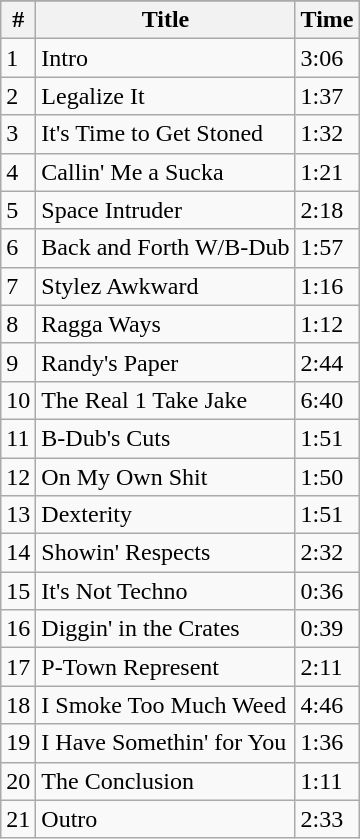<table class="wikitable">
<tr>
</tr>
<tr>
<th align="center">#</th>
<th align="center">Title</th>
<th align="center">Time</th>
</tr>
<tr>
<td>1</td>
<td>Intro</td>
<td>3:06</td>
</tr>
<tr>
<td>2</td>
<td>Legalize It</td>
<td>1:37</td>
</tr>
<tr>
<td>3</td>
<td>It's Time to Get Stoned</td>
<td>1:32</td>
</tr>
<tr>
<td>4</td>
<td>Callin' Me a Sucka</td>
<td>1:21</td>
</tr>
<tr>
<td>5</td>
<td>Space Intruder</td>
<td>2:18</td>
</tr>
<tr>
<td>6</td>
<td>Back and Forth W/B-Dub</td>
<td>1:57</td>
</tr>
<tr>
<td>7</td>
<td>Stylez Awkward</td>
<td>1:16</td>
</tr>
<tr>
<td>8</td>
<td>Ragga Ways</td>
<td>1:12</td>
</tr>
<tr>
<td>9</td>
<td>Randy's Paper</td>
<td>2:44</td>
</tr>
<tr>
<td>10</td>
<td>The Real 1 Take Jake</td>
<td>6:40</td>
</tr>
<tr>
<td>11</td>
<td>B-Dub's Cuts</td>
<td>1:51</td>
</tr>
<tr>
<td>12</td>
<td>On My Own Shit</td>
<td>1:50</td>
</tr>
<tr>
<td>13</td>
<td>Dexterity</td>
<td>1:51</td>
</tr>
<tr>
<td>14</td>
<td>Showin' Respects</td>
<td>2:32</td>
</tr>
<tr>
<td>15</td>
<td>It's Not Techno</td>
<td>0:36</td>
</tr>
<tr>
<td>16</td>
<td>Diggin' in the Crates</td>
<td>0:39</td>
</tr>
<tr>
<td>17</td>
<td>P-Town Represent</td>
<td>2:11</td>
</tr>
<tr>
<td>18</td>
<td>I Smoke Too Much Weed</td>
<td>4:46</td>
</tr>
<tr>
<td>19</td>
<td>I Have Somethin' for You</td>
<td>1:36</td>
</tr>
<tr>
<td>20</td>
<td>The Conclusion</td>
<td>1:11</td>
</tr>
<tr>
<td>21</td>
<td>Outro</td>
<td>2:33</td>
</tr>
</table>
